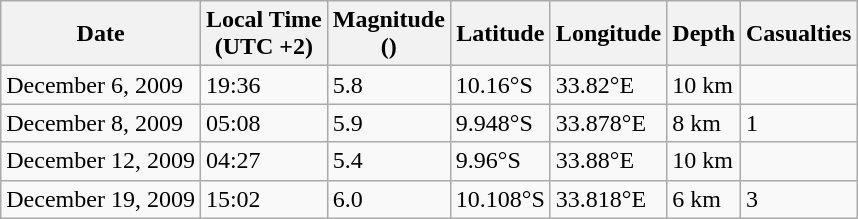<table class="wikitable">
<tr>
<th>Date</th>
<th>Local Time<br>(UTC +2)</th>
<th>Magnitude<br>()</th>
<th>Latitude</th>
<th>Longitude</th>
<th>Depth</th>
<th>Casualties</th>
</tr>
<tr>
<td>December 6, 2009</td>
<td>19:36</td>
<td>5.8</td>
<td>10.16°S</td>
<td>33.82°E</td>
<td>10 km</td>
<td></td>
</tr>
<tr>
<td>December 8, 2009</td>
<td>05:08</td>
<td>5.9</td>
<td>9.948°S</td>
<td>33.878°E</td>
<td>8 km</td>
<td>1</td>
</tr>
<tr>
<td>December 12, 2009</td>
<td>04:27</td>
<td>5.4</td>
<td>9.96°S</td>
<td>33.88°E</td>
<td>10 km</td>
<td></td>
</tr>
<tr>
<td>December 19, 2009</td>
<td>15:02</td>
<td>6.0</td>
<td>10.108°S</td>
<td>33.818°E</td>
<td>6 km</td>
<td>3</td>
</tr>
</table>
